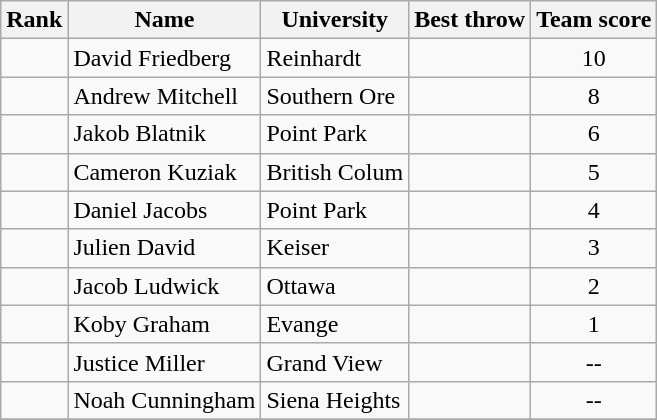<table class="wikitable sortable" style="text-align:center">
<tr>
<th>Rank</th>
<th>Name</th>
<th>University</th>
<th>Best throw</th>
<th>Team score</th>
</tr>
<tr>
<td></td>
<td align=left>David Friedberg</td>
<td align="left">Reinhardt</td>
<td><strong></strong></td>
<td>10</td>
</tr>
<tr>
<td></td>
<td align=left>Andrew Mitchell</td>
<td align="left">Southern Ore</td>
<td><strong></strong></td>
<td>8</td>
</tr>
<tr>
<td></td>
<td align=left>Jakob Blatnik</td>
<td align="left">Point Park</td>
<td><strong></strong></td>
<td>6</td>
</tr>
<tr>
<td></td>
<td align=left>Cameron Kuziak</td>
<td align="left">British Colum</td>
<td><strong></strong></td>
<td>5</td>
</tr>
<tr>
<td></td>
<td align=left>Daniel Jacobs</td>
<td align="left">Point Park</td>
<td><strong></strong></td>
<td>4</td>
</tr>
<tr>
<td></td>
<td align=left>Julien David</td>
<td align="left">Keiser</td>
<td><strong></strong></td>
<td>3</td>
</tr>
<tr>
<td></td>
<td align=left>Jacob Ludwick</td>
<td align="left">Ottawa</td>
<td><strong></strong></td>
<td>2</td>
</tr>
<tr>
<td></td>
<td align=left>Koby Graham</td>
<td align="left">Evange</td>
<td><strong></strong></td>
<td>1</td>
</tr>
<tr>
<td></td>
<td align=left>Justice Miller</td>
<td align="left">Grand View</td>
<td><strong></strong></td>
<td>--</td>
</tr>
<tr>
<td></td>
<td align=left>Noah Cunningham</td>
<td align="left">Siena Heights</td>
<td><strong></strong></td>
<td>--</td>
</tr>
<tr>
</tr>
</table>
